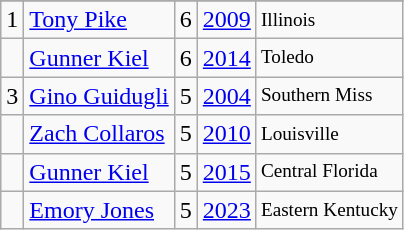<table class="wikitable">
<tr>
</tr>
<tr>
<td>1</td>
<td><a href='#'>Tony Pike</a></td>
<td>6</td>
<td><a href='#'>2009</a></td>
<td style="font-size:80%;">Illinois</td>
</tr>
<tr>
<td></td>
<td><a href='#'>Gunner Kiel</a></td>
<td>6</td>
<td><a href='#'>2014</a></td>
<td style="font-size:80%;">Toledo</td>
</tr>
<tr>
<td>3</td>
<td><a href='#'>Gino Guidugli</a></td>
<td>5</td>
<td><a href='#'>2004</a></td>
<td style="font-size:80%;">Southern Miss</td>
</tr>
<tr>
<td></td>
<td><a href='#'>Zach Collaros</a></td>
<td>5</td>
<td><a href='#'>2010</a></td>
<td style="font-size:80%;">Louisville</td>
</tr>
<tr>
<td></td>
<td><a href='#'>Gunner Kiel</a></td>
<td>5</td>
<td><a href='#'>2015</a></td>
<td style="font-size:80%;">Central Florida</td>
</tr>
<tr>
<td></td>
<td><a href='#'>Emory Jones</a></td>
<td>5</td>
<td><a href='#'>2023</a></td>
<td style="font-size:80%;">Eastern Kentucky</td>
</tr>
</table>
